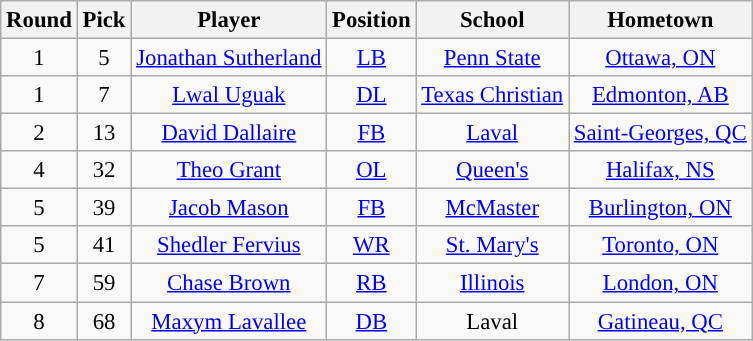<table class="wikitable" style="font-size: 95%;">
<tr>
<th scope="col">Round</th>
<th scope="col">Pick</th>
<th scope="col">Player</th>
<th scope="col">Position</th>
<th scope="col">School</th>
<th scope="col">Hometown</th>
</tr>
<tr align="center">
<td align=center>1</td>
<td>5</td>
<td><a href='#'>Jonathan Sutherland</a></td>
<td><a href='#'>LB</a></td>
<td><a href='#'>Penn State</a></td>
<td><a href='#'>Ottawa, ON</a></td>
</tr>
<tr align="center">
<td align=center>1</td>
<td>7</td>
<td><a href='#'>Lwal Uguak</a></td>
<td><a href='#'>DL</a></td>
<td><a href='#'>Texas Christian</a></td>
<td><a href='#'>Edmonton, AB</a></td>
</tr>
<tr align="center">
<td align=center>2</td>
<td>13</td>
<td><a href='#'>David Dallaire</a></td>
<td><a href='#'>FB</a></td>
<td><a href='#'>Laval</a></td>
<td><a href='#'>Saint-Georges, QC</a></td>
</tr>
<tr align="center">
<td align=center>4</td>
<td>32</td>
<td><a href='#'>Theo Grant</a></td>
<td><a href='#'>OL</a></td>
<td><a href='#'>Queen's</a></td>
<td><a href='#'>Halifax, NS</a></td>
</tr>
<tr align="center">
<td align=center>5</td>
<td>39</td>
<td><a href='#'>Jacob Mason</a></td>
<td><a href='#'>FB</a></td>
<td><a href='#'>McMaster</a></td>
<td><a href='#'>Burlington, ON</a></td>
</tr>
<tr align="center">
<td align=center>5</td>
<td>41</td>
<td><a href='#'>Shedler Fervius</a></td>
<td><a href='#'>WR</a></td>
<td><a href='#'>St. Mary's</a></td>
<td><a href='#'>Toronto, ON</a></td>
</tr>
<tr align="center">
<td align=center>7</td>
<td>59</td>
<td><a href='#'>Chase Brown</a></td>
<td><a href='#'>RB</a></td>
<td><a href='#'>Illinois</a></td>
<td><a href='#'>London, ON</a></td>
</tr>
<tr align="center">
<td align=center>8</td>
<td>68</td>
<td><a href='#'>Maxym Lavallee</a></td>
<td><a href='#'>DB</a></td>
<td>Laval</td>
<td><a href='#'>Gatineau, QC</a></td>
</tr>
</table>
